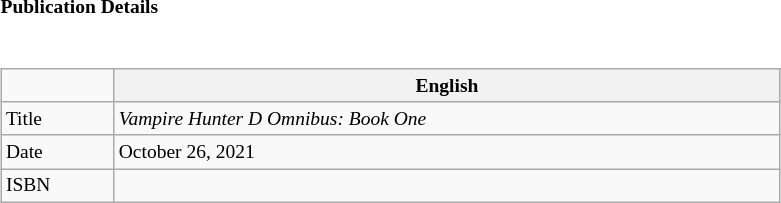<table class="collapsible collapsed" border="0" style="width:75%; font-size:small;">
<tr>
<th style="width:20em; text-align:left">Publication Details</th>
<th></th>
</tr>
<tr>
<td colspan="1"><br><table class="wikitable" style="width:200%; font-size:small;  margin-right:-1em;">
<tr>
<td></td>
<th>English</th>
</tr>
<tr>
<td>Title</td>
<td> <em>Vampire Hunter D Omnibus: Book One</em></td>
</tr>
<tr>
<td>Date</td>
<td> October 26, 2021</td>
</tr>
<tr>
<td>ISBN</td>
<td> </td>
</tr>
</table>
</td>
</tr>
</table>
